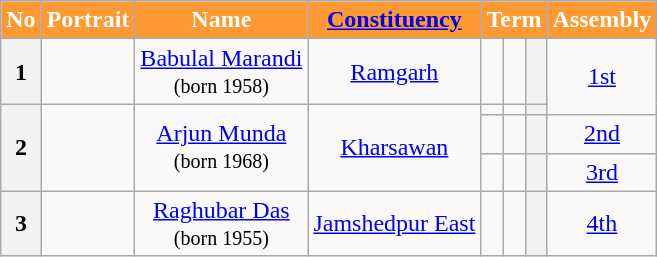<table class="wikitable">
<tr>
<th style="background-color:#FF9933; color:white">No</th>
<th style="background-color:#FF9933; color:white">Portrait</th>
<th style="background-color:#FF9933; color:white">Name</th>
<th style="background-color:#FF9933; color:white"><a href='#'>Constituency</a></th>
<th colspan="3" style="background-color:#FF9933; color:white">Term</th>
<th style="background-color:#FF9933; color:white">Assembly</th>
</tr>
<tr style="text-align:center;">
<th>1</th>
<td></td>
<td><a href='#'>Babulal Marandi</a><br><small>(born 1958)</small></td>
<td><a href='#'>Ramgarh</a></td>
<td></td>
<td></td>
<th></th>
<td rowspan="2"><a href='#'>1st</a></td>
</tr>
<tr style="text-align:center;">
<th rowspan="3">2</th>
<td rowspan="3"></td>
<td rowspan="3"><a href='#'>Arjun Munda</a><br><small>(born 1968)</small></td>
<td rowspan="3"><a href='#'>Kharsawan</a></td>
<td></td>
<td></td>
<th></th>
</tr>
<tr style="text-align:center;">
<td></td>
<td></td>
<th></th>
<td><a href='#'>2nd</a></td>
</tr>
<tr style="text-align:center;">
<td></td>
<td></td>
<th></th>
<td><a href='#'>3rd</a></td>
</tr>
<tr style="text-align:center;">
<th>3</th>
<td></td>
<td><a href='#'>Raghubar Das</a><br><small>(born 1955)</small></td>
<td><a href='#'>Jamshedpur East</a></td>
<td></td>
<td></td>
<th></th>
<td><a href='#'>4th</a></td>
</tr>
</table>
